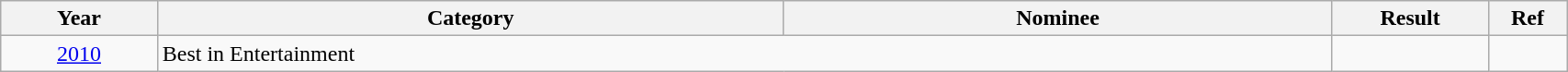<table class="wikitable" width="90%">
<tr>
<th width="10%">Year</th>
<th width="40%">Category</th>
<th width="35%">Nominee</th>
<th width="10%">Result</th>
<th width="5%">Ref</th>
</tr>
<tr>
<td align="center"><a href='#'>2010</a></td>
<td colspan="2">Best in Entertainment</td>
<td></td>
<td align="center"></td>
</tr>
</table>
